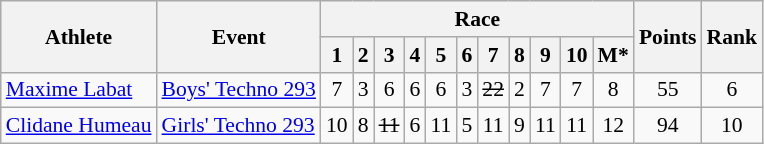<table class="wikitable" border="1" style="font-size:90%">
<tr>
<th rowspan=2>Athlete</th>
<th rowspan=2>Event</th>
<th colspan=11>Race</th>
<th rowspan=2>Points</th>
<th rowspan=2>Rank</th>
</tr>
<tr>
<th>1</th>
<th>2</th>
<th>3</th>
<th>4</th>
<th>5</th>
<th>6</th>
<th>7</th>
<th>8</th>
<th>9</th>
<th>10</th>
<th>M*</th>
</tr>
<tr>
<td><a href='#'>Maxime Labat</a></td>
<td><a href='#'>Boys' Techno 293</a></td>
<td align=center>7</td>
<td align=center>3</td>
<td align=center>6</td>
<td align=center>6</td>
<td align=center>6</td>
<td align=center>3</td>
<td align=center><s>22</s></td>
<td align=center>2</td>
<td align=center>7</td>
<td align=center>7</td>
<td align=center>8</td>
<td align=center>55</td>
<td align=center>6</td>
</tr>
<tr>
<td><a href='#'>Clidane Humeau</a></td>
<td><a href='#'>Girls' Techno 293</a></td>
<td align=center>10</td>
<td align=center>8</td>
<td align=center><s>11</s></td>
<td align=center>6</td>
<td align=center>11</td>
<td align=center>5</td>
<td align=center>11</td>
<td align=center>9</td>
<td align=center>11</td>
<td align=center>11</td>
<td align=center>12</td>
<td align=center>94</td>
<td align=center>10</td>
</tr>
</table>
